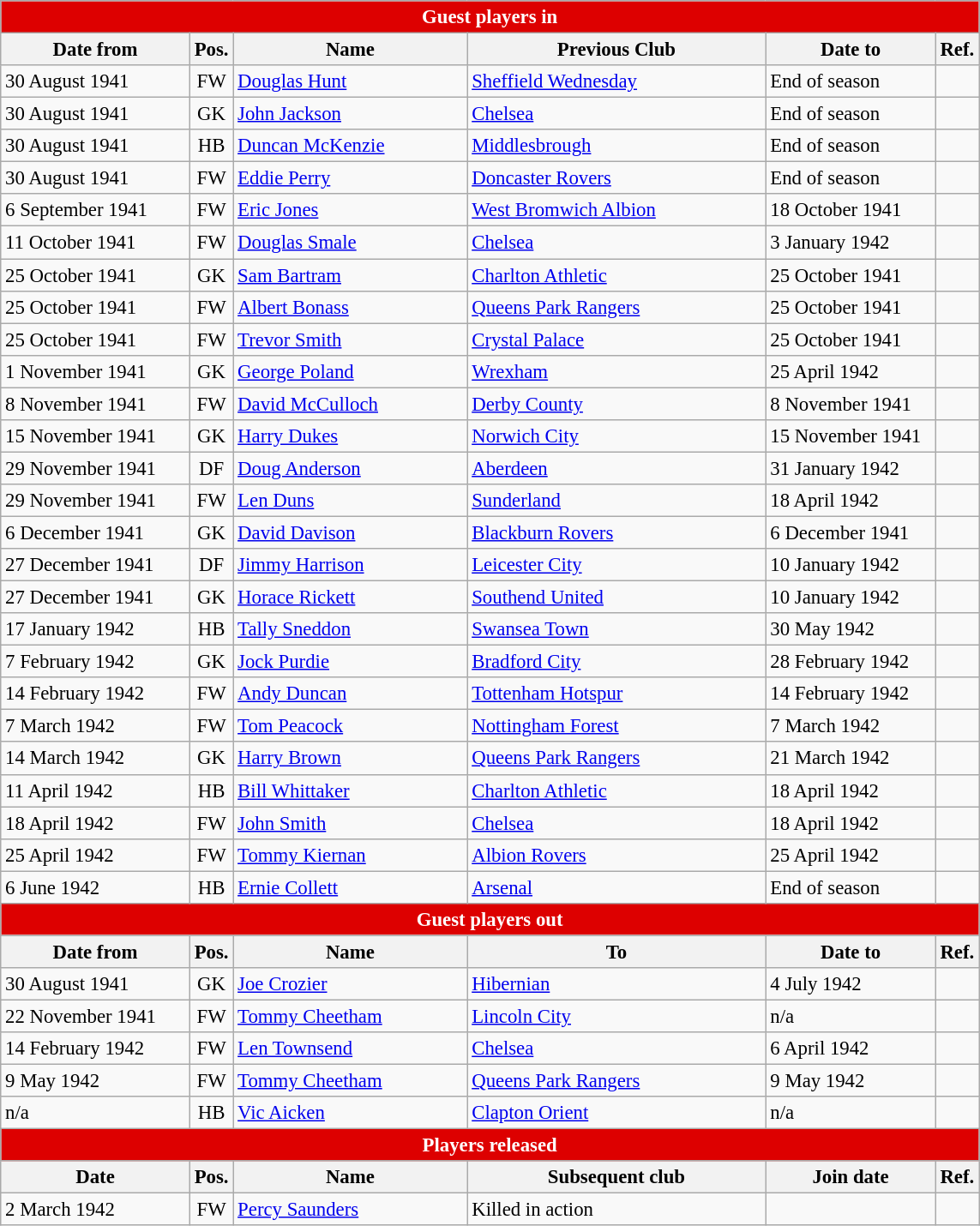<table style="font-size:95%;" class="wikitable">
<tr>
<th style="background:#d00; color:white; text-align:center;" colspan="6">Guest players in</th>
</tr>
<tr>
<th style="width:140px;">Date from</th>
<th style="width:25px;">Pos.</th>
<th style="width:175px;">Name</th>
<th style="width:225px;">Previous Club</th>
<th style="width:125px;">Date to</th>
<th style="width:25px;">Ref.</th>
</tr>
<tr>
<td>30 August 1941</td>
<td style="text-align:center;">FW</td>
<td> <a href='#'>Douglas Hunt</a></td>
<td> <a href='#'>Sheffield Wednesday</a></td>
<td>End of season</td>
<td></td>
</tr>
<tr>
<td>30 August 1941</td>
<td style="text-align:center;">GK</td>
<td> <a href='#'>John Jackson</a></td>
<td> <a href='#'>Chelsea</a></td>
<td>End of season</td>
<td></td>
</tr>
<tr>
<td>30 August 1941</td>
<td style="text-align:center;">HB</td>
<td> <a href='#'>Duncan McKenzie</a></td>
<td> <a href='#'>Middlesbrough</a></td>
<td>End of season</td>
<td></td>
</tr>
<tr>
<td>30 August 1941</td>
<td style="text-align:center;">FW</td>
<td> <a href='#'>Eddie Perry</a></td>
<td> <a href='#'>Doncaster Rovers</a></td>
<td>End of season</td>
<td></td>
</tr>
<tr>
<td>6 September 1941</td>
<td style="text-align:center;">FW</td>
<td> <a href='#'>Eric Jones</a></td>
<td> <a href='#'>West Bromwich Albion</a></td>
<td>18 October 1941</td>
<td></td>
</tr>
<tr>
<td>11 October 1941</td>
<td style="text-align:center;">FW</td>
<td> <a href='#'>Douglas Smale</a></td>
<td> <a href='#'>Chelsea</a></td>
<td>3 January 1942</td>
<td></td>
</tr>
<tr>
<td>25 October 1941</td>
<td style="text-align:center;">GK</td>
<td> <a href='#'>Sam Bartram</a></td>
<td> <a href='#'>Charlton Athletic</a></td>
<td>25 October 1941</td>
<td></td>
</tr>
<tr>
<td>25 October 1941</td>
<td style="text-align:center;">FW</td>
<td> <a href='#'>Albert Bonass</a></td>
<td> <a href='#'>Queens Park Rangers</a></td>
<td>25 October 1941</td>
<td></td>
</tr>
<tr>
<td>25 October 1941</td>
<td style="text-align:center;">FW</td>
<td> <a href='#'>Trevor Smith</a></td>
<td> <a href='#'>Crystal Palace</a></td>
<td>25 October 1941</td>
<td></td>
</tr>
<tr>
<td>1 November 1941</td>
<td style="text-align:center;">GK</td>
<td> <a href='#'>George Poland</a></td>
<td> <a href='#'>Wrexham</a></td>
<td>25 April 1942</td>
<td></td>
</tr>
<tr>
<td>8 November 1941</td>
<td style="text-align:center;">FW</td>
<td> <a href='#'>David McCulloch</a></td>
<td> <a href='#'>Derby County</a></td>
<td>8 November 1941</td>
<td></td>
</tr>
<tr>
<td>15 November 1941</td>
<td style="text-align:center;">GK</td>
<td> <a href='#'>Harry Dukes</a></td>
<td> <a href='#'>Norwich City</a></td>
<td>15 November 1941</td>
<td></td>
</tr>
<tr>
<td>29 November 1941</td>
<td style="text-align:center;">DF</td>
<td> <a href='#'>Doug Anderson</a></td>
<td> <a href='#'>Aberdeen</a></td>
<td>31 January 1942</td>
<td></td>
</tr>
<tr>
<td>29 November 1941</td>
<td style="text-align:center;">FW</td>
<td> <a href='#'>Len Duns</a></td>
<td> <a href='#'>Sunderland</a></td>
<td>18 April 1942</td>
<td></td>
</tr>
<tr>
<td>6 December 1941</td>
<td style="text-align:center;">GK</td>
<td> <a href='#'>David Davison</a></td>
<td> <a href='#'>Blackburn Rovers</a></td>
<td>6 December 1941</td>
<td></td>
</tr>
<tr>
<td>27 December 1941</td>
<td style="text-align:center;">DF</td>
<td> <a href='#'>Jimmy Harrison</a></td>
<td> <a href='#'>Leicester City</a></td>
<td>10 January 1942</td>
<td></td>
</tr>
<tr>
<td>27 December 1941</td>
<td style="text-align:center;">GK</td>
<td> <a href='#'>Horace Rickett</a></td>
<td> <a href='#'>Southend United</a></td>
<td>10 January 1942</td>
<td></td>
</tr>
<tr>
<td>17 January 1942</td>
<td style="text-align:center;">HB</td>
<td> <a href='#'>Tally Sneddon</a></td>
<td> <a href='#'>Swansea Town</a></td>
<td>30 May 1942</td>
<td></td>
</tr>
<tr>
<td>7 February 1942</td>
<td style="text-align:center;">GK</td>
<td> <a href='#'>Jock Purdie</a></td>
<td> <a href='#'>Bradford City</a></td>
<td>28 February 1942</td>
<td></td>
</tr>
<tr>
<td>14 February 1942</td>
<td style="text-align:center;">FW</td>
<td> <a href='#'>Andy Duncan</a></td>
<td> <a href='#'>Tottenham Hotspur</a></td>
<td>14 February 1942</td>
<td></td>
</tr>
<tr>
<td>7 March 1942</td>
<td style="text-align:center;">FW</td>
<td> <a href='#'>Tom Peacock</a></td>
<td> <a href='#'>Nottingham Forest</a></td>
<td>7 March 1942</td>
<td></td>
</tr>
<tr>
<td>14 March 1942</td>
<td style="text-align:center;">GK</td>
<td> <a href='#'>Harry Brown</a></td>
<td> <a href='#'>Queens Park Rangers</a></td>
<td>21 March 1942</td>
<td></td>
</tr>
<tr>
<td>11 April 1942</td>
<td style="text-align:center;">HB</td>
<td> <a href='#'>Bill Whittaker</a></td>
<td> <a href='#'>Charlton Athletic</a></td>
<td>18 April 1942</td>
<td></td>
</tr>
<tr>
<td>18 April 1942</td>
<td style="text-align:center;">FW</td>
<td> <a href='#'>John Smith</a></td>
<td> <a href='#'>Chelsea</a></td>
<td>18 April 1942</td>
<td></td>
</tr>
<tr>
<td>25 April 1942</td>
<td style="text-align:center;">FW</td>
<td> <a href='#'>Tommy Kiernan</a></td>
<td> <a href='#'>Albion Rovers</a></td>
<td>25 April 1942</td>
<td></td>
</tr>
<tr>
<td>6 June 1942</td>
<td style="text-align:center;">HB</td>
<td> <a href='#'>Ernie Collett</a></td>
<td> <a href='#'>Arsenal</a></td>
<td>End of season</td>
<td></td>
</tr>
<tr>
<th style="background:#d00; color:white; text-align:center;" colspan="6">Guest players out</th>
</tr>
<tr>
<th style="width:140px;">Date from</th>
<th style="width:25px;">Pos.</th>
<th style="width:175px;">Name</th>
<th style="width:225px;">To</th>
<th style="width:125px;">Date to</th>
<th style="width:25px;">Ref.</th>
</tr>
<tr>
<td>30 August 1941</td>
<td style="text-align:center;">GK</td>
<td> <a href='#'>Joe Crozier</a></td>
<td> <a href='#'>Hibernian</a></td>
<td>4 July 1942</td>
<td></td>
</tr>
<tr>
<td>22 November 1941</td>
<td style="text-align:center;">FW</td>
<td> <a href='#'>Tommy Cheetham</a></td>
<td> <a href='#'>Lincoln City</a></td>
<td>n/a</td>
<td></td>
</tr>
<tr>
<td>14 February 1942</td>
<td style="text-align:center;">FW</td>
<td> <a href='#'>Len Townsend</a></td>
<td> <a href='#'>Chelsea</a></td>
<td>6 April 1942</td>
<td></td>
</tr>
<tr>
<td>9 May 1942</td>
<td style="text-align:center;">FW</td>
<td> <a href='#'>Tommy Cheetham</a></td>
<td> <a href='#'>Queens Park Rangers</a></td>
<td>9 May 1942</td>
<td></td>
</tr>
<tr>
<td>n/a</td>
<td style="text-align:center;">HB</td>
<td> <a href='#'>Vic Aicken</a></td>
<td> <a href='#'>Clapton Orient</a></td>
<td>n/a</td>
<td></td>
</tr>
<tr>
<th style="background:#d00; color:white; text-align:center;" colspan="6">Players released</th>
</tr>
<tr>
<th style="width:140px;">Date</th>
<th style="width:25px;">Pos.</th>
<th style="width:175px;">Name</th>
<th style="width:225px;">Subsequent club</th>
<th style="width:125px;">Join date</th>
<th style="width:25px;">Ref.</th>
</tr>
<tr>
<td>2 March 1942</td>
<td style="text-align:center;">FW</td>
<td> <a href='#'>Percy Saunders</a></td>
<td>Killed in action</td>
<td></td>
<td></td>
</tr>
</table>
